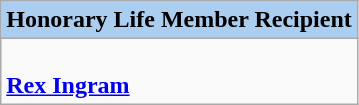<table class=wikitable style="width="100%">
<tr>
<th colspan="2" style="background:#abcdef;">Honorary Life Member Recipient</th>
</tr>
<tr>
<td colspan="2" style="vertical-align:top;"><br><strong><a href='#'>Rex Ingram</a></strong></td>
</tr>
</table>
